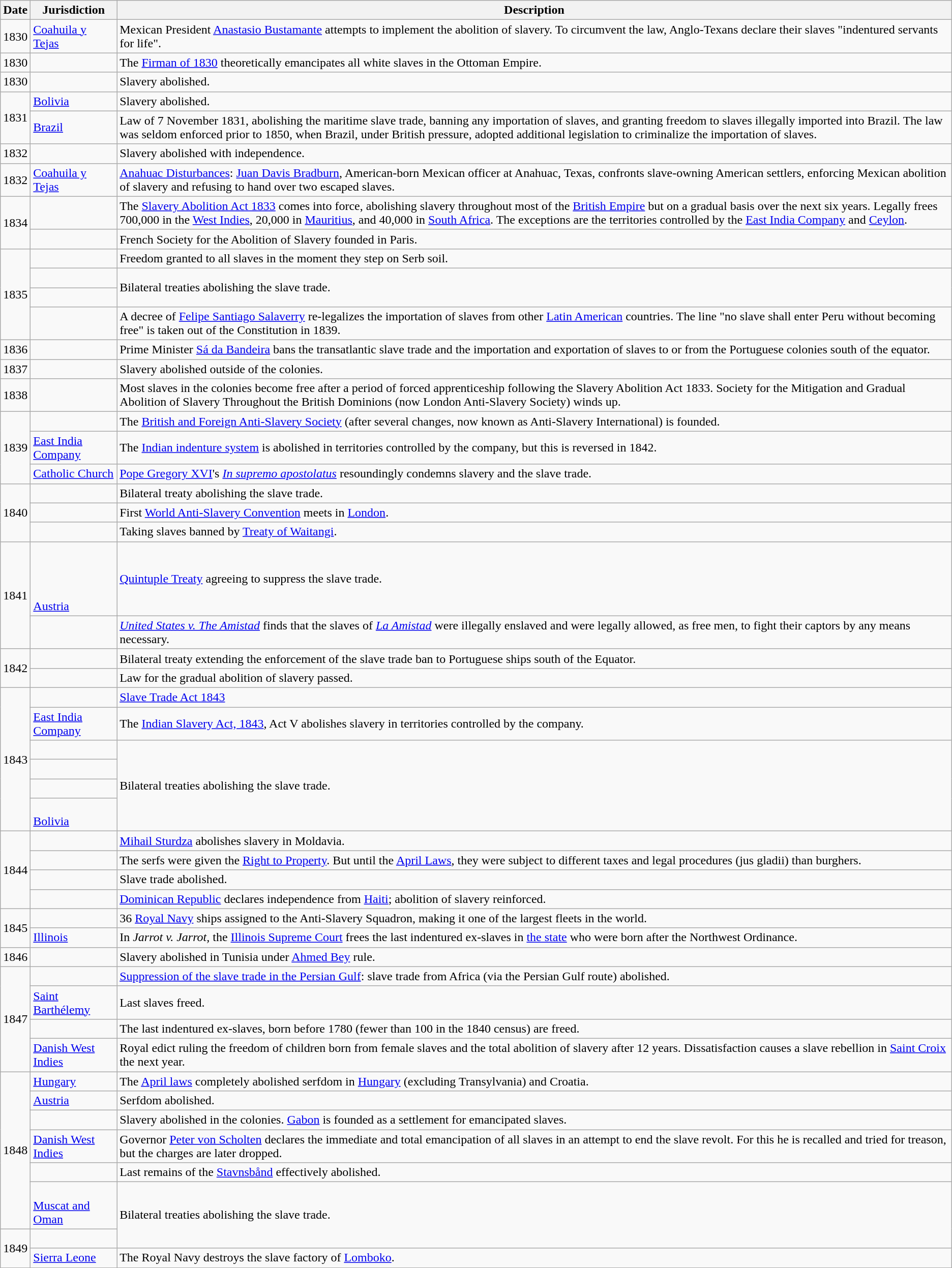<table class=wikitable>
<tr>
<th>Date</th>
<th>Jurisdiction</th>
<th>Description</th>
</tr>
<tr>
<td>1830</td>
<td> <a href='#'>Coahuila y Tejas</a></td>
<td>Mexican President <a href='#'>Anastasio Bustamante</a> attempts to implement the abolition of slavery. To circumvent the law, Anglo-Texans declare their slaves "indentured servants for life".</td>
</tr>
<tr>
<td>1830</td>
<td></td>
<td>The <a href='#'>Firman of 1830</a> theoretically emancipates all white slaves in the Ottoman Empire.</td>
</tr>
<tr>
<td>1830</td>
<td></td>
<td>Slavery abolished.</td>
</tr>
<tr>
<td rowspan="2">1831</td>
<td> <a href='#'>Bolivia</a></td>
<td>Slavery abolished.</td>
</tr>
<tr>
<td> <a href='#'>Brazil</a></td>
<td>Law of 7 November 1831, abolishing the maritime slave trade, banning any importation of slaves, and granting freedom to slaves illegally imported into Brazil. The law was seldom enforced prior to 1850, when Brazil, under British pressure, adopted additional legislation to criminalize the importation of slaves.</td>
</tr>
<tr>
<td>1832</td>
<td></td>
<td>Slavery abolished with independence.</td>
</tr>
<tr>
<td>1832</td>
<td> <a href='#'>Coahuila y Tejas</a></td>
<td><a href='#'>Anahuac Disturbances</a>: <a href='#'>Juan Davis Bradburn</a>, American-born Mexican officer at Anahuac, Texas, confronts slave-owning American settlers, enforcing Mexican abolition of slavery and refusing to hand over two escaped slaves.</td>
</tr>
<tr>
<td rowspan="2">1834</td>
<td></td>
<td>The <a href='#'>Slavery Abolition Act 1833</a> comes into force, abolishing slavery throughout most of the <a href='#'>British Empire</a> but on a gradual basis over the next six years. Legally frees 700,000 in the <a href='#'>West Indies</a>, 20,000 in <a href='#'>Mauritius</a>, and 40,000 in <a href='#'>South Africa</a>. The exceptions are the territories controlled by the <a href='#'>East India Company</a> and <a href='#'>Ceylon</a>.</td>
</tr>
<tr>
<td></td>
<td>French Society for the Abolition of Slavery founded in Paris.</td>
</tr>
<tr>
<td rowspan="4">1835</td>
<td></td>
<td>Freedom granted to all slaves in the moment they step on Serb soil.</td>
</tr>
<tr>
<td><br></td>
<td rowspan=2>Bilateral treaties abolishing the slave trade.</td>
</tr>
<tr>
<td><br></td>
</tr>
<tr>
<td></td>
<td>A decree of <a href='#'>Felipe Santiago Salaverry</a> re-legalizes the importation of slaves from other <a href='#'>Latin American</a> countries. The line "no slave shall enter Peru without becoming free" is taken out of the Constitution in 1839.</td>
</tr>
<tr>
<td>1836</td>
<td></td>
<td>Prime Minister <a href='#'>Sá da Bandeira</a> bans the transatlantic slave trade and the importation and exportation of slaves to or from the Portuguese colonies south of the equator.</td>
</tr>
<tr>
<td>1837</td>
<td></td>
<td>Slavery abolished outside of the colonies.</td>
</tr>
<tr>
<td>1838</td>
<td></td>
<td>Most slaves in the colonies become free after a period of forced apprenticeship following the Slavery Abolition Act 1833. Society for the Mitigation and Gradual Abolition of Slavery Throughout the British Dominions (now London Anti-Slavery Society) winds up.</td>
</tr>
<tr>
<td rowspan="3">1839</td>
<td></td>
<td>The <a href='#'>British and Foreign Anti-Slavery Society</a> (after several changes, now known as Anti-Slavery International) is founded.</td>
</tr>
<tr>
<td> <a href='#'>East India Company</a></td>
<td>The <a href='#'>Indian indenture system</a> is abolished in territories controlled by the company, but this is reversed in 1842.</td>
</tr>
<tr>
<td> <a href='#'>Catholic Church</a></td>
<td><a href='#'>Pope Gregory XVI</a>'s <em><a href='#'>In supremo apostolatus</a></em> resoundingly condemns slavery and the slave trade.</td>
</tr>
<tr>
<td rowspan="3">1840</td>
<td><br></td>
<td>Bilateral treaty abolishing the slave trade.</td>
</tr>
<tr>
<td></td>
<td>First <a href='#'>World Anti-Slavery Convention</a> meets in <a href='#'>London</a>.</td>
</tr>
<tr>
<td></td>
<td>Taking slaves banned by <a href='#'>Treaty of Waitangi</a>.</td>
</tr>
<tr>
<td rowspan="2">1841</td>
<td><br><br><br><br> <a href='#'>Austria</a></td>
<td><a href='#'>Quintuple Treaty</a> agreeing to suppress the slave trade.</td>
</tr>
<tr>
<td></td>
<td><em><a href='#'>United States v. The Amistad</a></em> finds that the slaves of <em><a href='#'>La Amistad</a></em> were illegally enslaved and were legally allowed, as free men, to fight their captors by any means necessary.</td>
</tr>
<tr>
<td rowspan="2">1842</td>
<td><br></td>
<td>Bilateral treaty extending the enforcement of the slave trade ban to Portuguese ships south of the Equator.</td>
</tr>
<tr>
<td></td>
<td>Law for the gradual abolition of slavery passed.</td>
</tr>
<tr>
<td rowspan="6">1843</td>
<td></td>
<td><a href='#'>Slave Trade Act 1843</a></td>
</tr>
<tr>
<td> <a href='#'>East India Company</a></td>
<td>The <a href='#'>Indian Slavery Act, 1843</a>, Act V abolishes slavery in territories controlled by the company.</td>
</tr>
<tr>
<td><br></td>
<td rowspan="4">Bilateral treaties abolishing the slave trade.</td>
</tr>
<tr>
<td><br></td>
</tr>
<tr>
<td><br></td>
</tr>
<tr>
<td><br> <a href='#'>Bolivia</a></td>
</tr>
<tr>
<td rowspan="4">1844</td>
<td></td>
<td><a href='#'>Mihail Sturdza</a> abolishes slavery in Moldavia.</td>
</tr>
<tr>
<td></td>
<td>The serfs were given the <a href='#'>Right to Property</a>. But until the <a href='#'>April Laws</a>, they were subject to different taxes and legal procedures (jus gladii) than burghers.</td>
</tr>
<tr>
<td></td>
<td>Slave trade abolished.</td>
</tr>
<tr>
<td></td>
<td><a href='#'>Dominican Republic</a> declares independence from <a href='#'>Haiti</a>; abolition of slavery reinforced.</td>
</tr>
<tr>
<td rowspan="2">1845</td>
<td></td>
<td>36 <a href='#'>Royal Navy</a> ships assigned to the Anti-Slavery Squadron, making it one of the largest fleets in the world.</td>
</tr>
<tr>
<td> <a href='#'>Illinois</a></td>
<td>In <em>Jarrot v. Jarrot,</em> the <a href='#'>Illinois Supreme Court</a> frees the last indentured ex-slaves in <a href='#'>the state</a> who were born after the Northwest Ordinance.</td>
</tr>
<tr>
<td>1846</td>
<td></td>
<td>Slavery abolished in Tunisia under <a href='#'>Ahmed Bey</a> rule.</td>
</tr>
<tr>
<td rowspan="4">1847</td>
<td></td>
<td><a href='#'>Suppression of the slave trade in the Persian Gulf</a>: slave trade from Africa (via the Persian Gulf route) abolished.</td>
</tr>
<tr>
<td> <a href='#'>Saint Barthélemy</a></td>
<td>Last slaves freed.</td>
</tr>
<tr>
<td></td>
<td>The last indentured ex-slaves, born before 1780 (fewer than 100 in the 1840 census) are freed.</td>
</tr>
<tr>
<td> <a href='#'>Danish West Indies</a></td>
<td>Royal edict ruling the freedom of children born from female slaves and the total abolition of slavery after 12 years. Dissatisfaction causes a slave rebellion in <a href='#'>Saint Croix</a> the next year.</td>
</tr>
<tr>
<td rowspan="6">1848</td>
<td> <a href='#'>Hungary</a></td>
<td>The <a href='#'>April laws</a> completely abolished serfdom in <a href='#'>Hungary</a> (excluding Transylvania) and Croatia.</td>
</tr>
<tr>
<td> <a href='#'>Austria</a></td>
<td>Serfdom abolished.</td>
</tr>
<tr>
<td></td>
<td>Slavery abolished in the colonies. <a href='#'>Gabon</a> is founded as a settlement for emancipated slaves.</td>
</tr>
<tr>
<td> <a href='#'>Danish West Indies</a></td>
<td>Governor <a href='#'>Peter von Scholten</a> declares the immediate and total emancipation of all slaves in an attempt to end the slave revolt. For this he is recalled and tried for treason, but the charges are later dropped.</td>
</tr>
<tr>
<td></td>
<td>Last remains of the <a href='#'>Stavnsbånd</a> effectively abolished.</td>
</tr>
<tr>
<td><br> <a href='#'>Muscat and Oman</a></td>
<td rowspan=2>Bilateral treaties abolishing the slave trade.</td>
</tr>
<tr>
<td rowspan="2">1849</td>
<td><br></td>
</tr>
<tr>
<td> <a href='#'>Sierra Leone</a></td>
<td>The Royal Navy destroys the slave factory of <a href='#'>Lomboko</a>.</td>
</tr>
</table>
